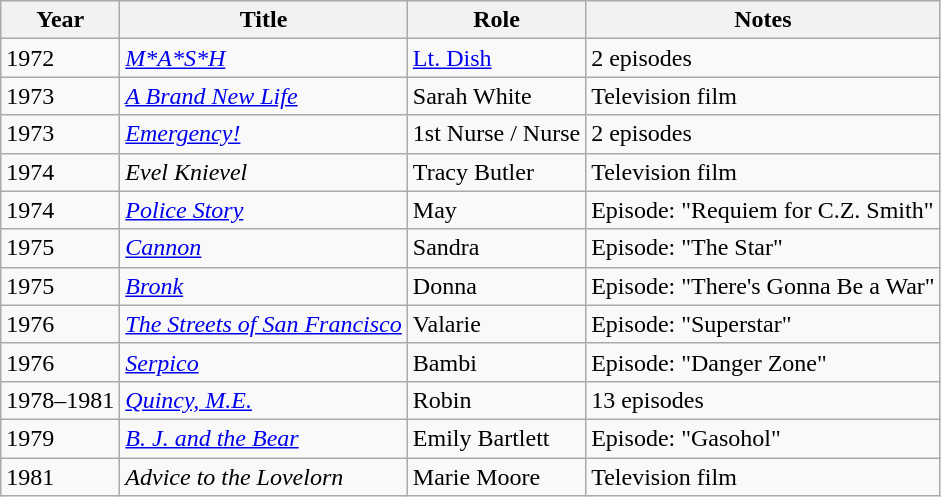<table class="wikitable sortable">
<tr>
<th>Year</th>
<th>Title</th>
<th>Role</th>
<th>Notes</th>
</tr>
<tr>
<td>1972</td>
<td><a href='#'><em>M*A*S*H</em></a></td>
<td><a href='#'>Lt. Dish</a></td>
<td>2 episodes</td>
</tr>
<tr>
<td>1973</td>
<td><a href='#'><em>A Brand New Life</em></a></td>
<td>Sarah White</td>
<td>Television film</td>
</tr>
<tr>
<td>1973</td>
<td><em><a href='#'>Emergency!</a></em></td>
<td>1st Nurse / Nurse</td>
<td>2 episodes</td>
</tr>
<tr>
<td>1974</td>
<td><em>Evel Knievel</em></td>
<td>Tracy Butler</td>
<td>Television film</td>
</tr>
<tr>
<td>1974</td>
<td><a href='#'><em>Police Story</em></a></td>
<td>May</td>
<td>Episode: "Requiem for C.Z. Smith"</td>
</tr>
<tr>
<td>1975</td>
<td><a href='#'><em>Cannon</em></a></td>
<td>Sandra</td>
<td>Episode: "The Star"</td>
</tr>
<tr>
<td>1975</td>
<td><a href='#'><em>Bronk</em></a></td>
<td>Donna</td>
<td>Episode: "There's Gonna Be a War"</td>
</tr>
<tr>
<td>1976</td>
<td><em><a href='#'>The Streets of San Francisco</a></em></td>
<td>Valarie</td>
<td>Episode: "Superstar"</td>
</tr>
<tr>
<td>1976</td>
<td><a href='#'><em>Serpico</em></a></td>
<td>Bambi</td>
<td>Episode: "Danger Zone"</td>
</tr>
<tr>
<td>1978–1981</td>
<td><em><a href='#'>Quincy, M.E.</a></em></td>
<td>Robin</td>
<td>13 episodes</td>
</tr>
<tr>
<td>1979</td>
<td><em><a href='#'>B. J. and the Bear</a></em></td>
<td>Emily Bartlett</td>
<td>Episode: "Gasohol"</td>
</tr>
<tr>
<td>1981</td>
<td><em>Advice to the Lovelorn</em></td>
<td>Marie Moore</td>
<td>Television film</td>
</tr>
</table>
